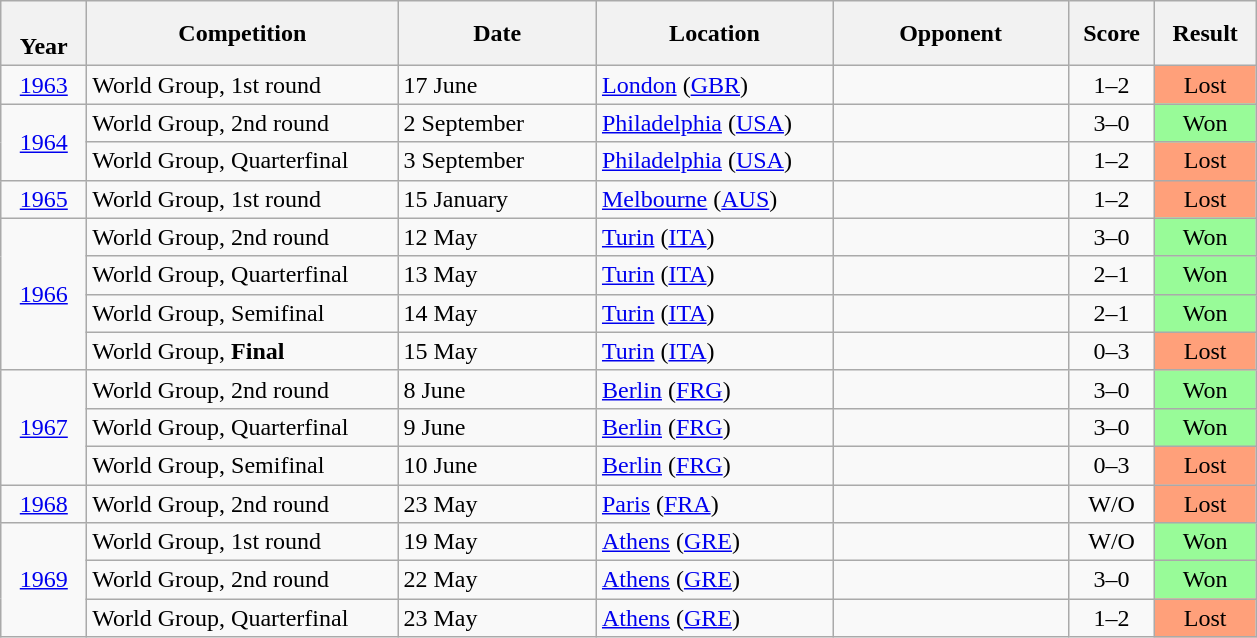<table class="wikitable collapsible collapsed nowrap">
<tr>
<th style="width:50px"><br> Year</th>
<th style="width:200px">Competition</th>
<th style="width:125px">Date</th>
<th style="width:150px">Location</th>
<th style="width:150px">Opponent</th>
<th style="width:50px">Score</th>
<th style="width:60px">Result</th>
</tr>
<tr>
<td align="center"><a href='#'>1963</a></td>
<td>World Group, 1st round</td>
<td>17 June</td>
<td><a href='#'>London</a> (<a href='#'>GBR</a>)</td>
<td></td>
<td align="center">1–2</td>
<td align="center" bgcolor="#FFA07A">Lost</td>
</tr>
<tr>
<td align="center" rowspan="2"><a href='#'>1964</a></td>
<td>World Group, 2nd round</td>
<td>2 September</td>
<td><a href='#'>Philadelphia</a> (<a href='#'>USA</a>)</td>
<td></td>
<td align="center">3–0</td>
<td align="center" bgcolor="#98FB98">Won</td>
</tr>
<tr>
<td>World Group, Quarterfinal</td>
<td>3 September</td>
<td><a href='#'>Philadelphia</a> (<a href='#'>USA</a>)</td>
<td></td>
<td align="center">1–2</td>
<td align="center" bgcolor="#FFA07A">Lost</td>
</tr>
<tr>
<td align="center"><a href='#'>1965</a></td>
<td>World Group, 1st round</td>
<td>15 January</td>
<td><a href='#'>Melbourne</a> (<a href='#'>AUS</a>)</td>
<td></td>
<td align="center">1–2</td>
<td align="center" bgcolor="#FFA07A">Lost</td>
</tr>
<tr>
<td align="center" rowspan="4"><a href='#'>1966</a></td>
<td>World Group, 2nd round</td>
<td>12 May</td>
<td><a href='#'>Turin</a> (<a href='#'>ITA</a>)</td>
<td></td>
<td align="center">3–0</td>
<td align="center" bgcolor="#98FB98">Won</td>
</tr>
<tr>
<td>World Group, Quarterfinal</td>
<td>13 May</td>
<td><a href='#'>Turin</a> (<a href='#'>ITA</a>)</td>
<td></td>
<td align="center">2–1</td>
<td align="center" bgcolor="#98FB98">Won</td>
</tr>
<tr>
<td>World Group, Semifinal</td>
<td>14 May</td>
<td><a href='#'>Turin</a> (<a href='#'>ITA</a>)</td>
<td></td>
<td align="center">2–1</td>
<td align="center" bgcolor="#98FB98">Won</td>
</tr>
<tr>
<td>World Group, <strong>Final</strong></td>
<td>15 May</td>
<td><a href='#'>Turin</a> (<a href='#'>ITA</a>)</td>
<td></td>
<td align="center">0–3</td>
<td align="center" bgcolor="#FFA07A">Lost</td>
</tr>
<tr>
<td align="center" rowspan="3"><a href='#'>1967</a></td>
<td>World Group, 2nd round</td>
<td>8 June</td>
<td><a href='#'>Berlin</a> (<a href='#'>FRG</a>)</td>
<td></td>
<td align="center">3–0</td>
<td align="center" bgcolor="#98FB98">Won</td>
</tr>
<tr>
<td>World Group, Quarterfinal</td>
<td>9 June</td>
<td><a href='#'>Berlin</a> (<a href='#'>FRG</a>)</td>
<td></td>
<td align="center">3–0</td>
<td align="center" bgcolor="#98FB98">Won</td>
</tr>
<tr>
<td>World Group, Semifinal</td>
<td>10 June</td>
<td><a href='#'>Berlin</a> (<a href='#'>FRG</a>)</td>
<td></td>
<td align="center">0–3</td>
<td align="center" bgcolor="#FFA07A">Lost</td>
</tr>
<tr>
<td align="center"><a href='#'>1968</a></td>
<td>World Group, 2nd round</td>
<td>23 May</td>
<td><a href='#'>Paris</a> (<a href='#'>FRA</a>)</td>
<td></td>
<td align="center">W/O</td>
<td align="center" bgcolor="#FFA07A">Lost</td>
</tr>
<tr>
<td align="center" rowspan="3"><a href='#'>1969</a></td>
<td>World Group, 1st round</td>
<td>19 May</td>
<td><a href='#'>Athens</a> (<a href='#'>GRE</a>)</td>
<td></td>
<td align="center">W/O</td>
<td align="center" bgcolor="#98FB98">Won</td>
</tr>
<tr>
<td>World Group, 2nd round</td>
<td>22 May</td>
<td><a href='#'>Athens</a> (<a href='#'>GRE</a>)</td>
<td></td>
<td align="center">3–0</td>
<td align="center" bgcolor="#98FB98">Won</td>
</tr>
<tr>
<td>World Group, Quarterfinal</td>
<td>23 May</td>
<td><a href='#'>Athens</a> (<a href='#'>GRE</a>)</td>
<td></td>
<td align="center">1–2</td>
<td align="center" bgcolor="#FFA07A">Lost</td>
</tr>
</table>
